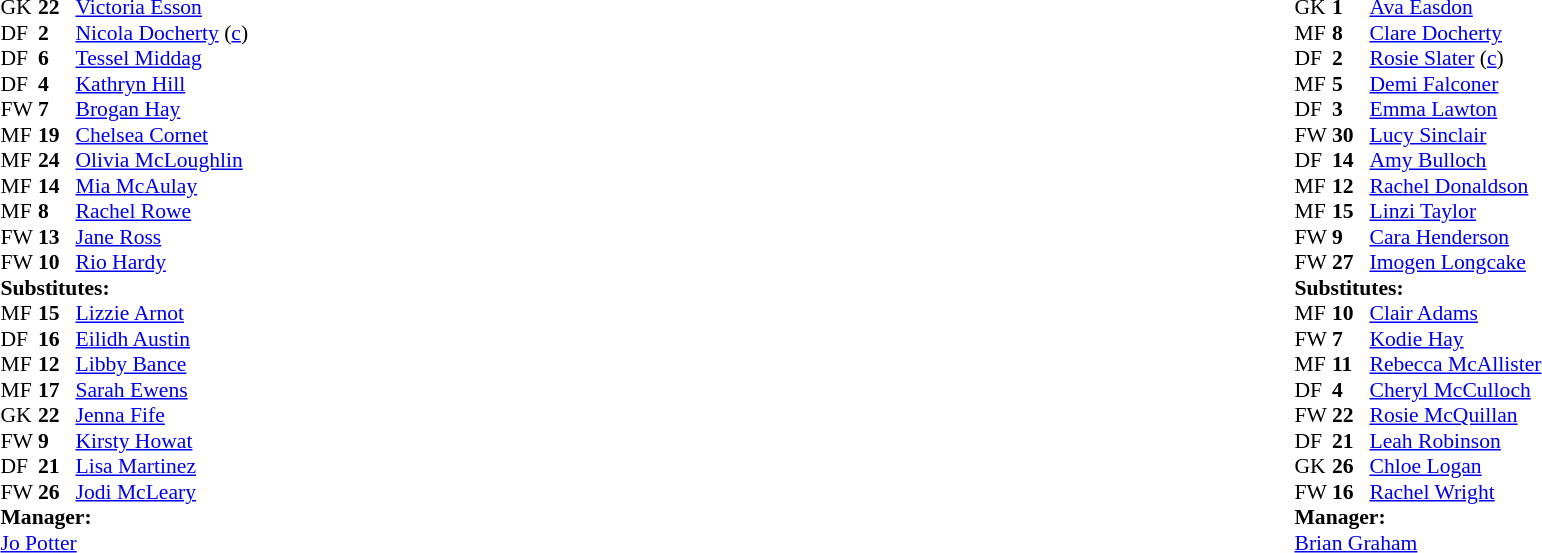<table width="100%">
<tr>
<td valign="top" width="40%"><br><table style="font-size:90%" cellspacing="0" cellpadding="0">
<tr>
<th width=25></th>
<th width=25></th>
</tr>
<tr>
<td>GK</td>
<td><strong>22</strong></td>
<td> <a href='#'>Victoria Esson</a></td>
</tr>
<tr>
<td>DF</td>
<td><strong>2</strong></td>
<td> <a href='#'>Nicola Docherty</a> (<a href='#'>c</a>)</td>
</tr>
<tr>
<td>DF</td>
<td><strong>6</strong></td>
<td> <a href='#'>Tessel Middag</a></td>
<td></td>
</tr>
<tr>
<td>DF</td>
<td><strong>4</strong></td>
<td> <a href='#'>Kathryn Hill</a></td>
<td></td>
</tr>
<tr>
<td>FW</td>
<td><strong>7</strong></td>
<td> <a href='#'>Brogan Hay</a></td>
</tr>
<tr>
<td>MF</td>
<td><strong>19</strong></td>
<td> <a href='#'>Chelsea Cornet</a></td>
<td></td>
</tr>
<tr>
<td>MF</td>
<td><strong>24</strong></td>
<td> <a href='#'>Olivia McLoughlin</a></td>
</tr>
<tr>
<td>MF</td>
<td><strong>14</strong></td>
<td> <a href='#'>Mia McAulay</a></td>
<td></td>
</tr>
<tr>
<td>MF</td>
<td><strong>8</strong></td>
<td> <a href='#'>Rachel Rowe</a></td>
</tr>
<tr>
<td>FW</td>
<td><strong>13</strong></td>
<td> <a href='#'>Jane Ross</a></td>
<td></td>
</tr>
<tr>
<td>FW</td>
<td><strong>10</strong></td>
<td> <a href='#'>Rio Hardy</a></td>
<td></td>
</tr>
<tr>
<td colspan="4"><strong>Substitutes:</strong></td>
</tr>
<tr>
<td>MF</td>
<td><strong>15</strong></td>
<td> <a href='#'>Lizzie Arnot</a></td>
<td></td>
<td></td>
</tr>
<tr>
<td>DF</td>
<td><strong>16</strong></td>
<td> <a href='#'>Eilidh Austin</a></td>
<td></td>
<td></td>
</tr>
<tr>
<td>MF</td>
<td><strong>12</strong></td>
<td> <a href='#'>Libby Bance</a></td>
<td></td>
<td></td>
</tr>
<tr>
<td>MF</td>
<td><strong>17</strong></td>
<td> <a href='#'>Sarah Ewens</a></td>
<td></td>
<td></td>
</tr>
<tr>
<td>GK</td>
<td><strong>22</strong></td>
<td> <a href='#'>Jenna Fife</a></td>
</tr>
<tr>
<td>FW</td>
<td><strong>9</strong></td>
<td> <a href='#'>Kirsty Howat</a></td>
<td></td>
<td></td>
</tr>
<tr>
<td>DF</td>
<td><strong>21</strong></td>
<td> <a href='#'>Lisa Martinez</a></td>
</tr>
<tr>
<td>FW</td>
<td><strong>26</strong></td>
<td> <a href='#'>Jodi McLeary</a></td>
</tr>
<tr>
<td colspan="4"><strong>Manager:</strong></td>
</tr>
<tr>
<td colspan="4"> <a href='#'>Jo Potter</a></td>
</tr>
</table>
</td>
<td valign="top"></td>
<td valign="top" width="50%"><br><table style="font-size:90%; margin:auto" cellspacing="0" cellpadding="0">
<tr>
<th width=25></th>
<th width=25></th>
</tr>
<tr>
<td>GK</td>
<td><strong>1</strong></td>
<td> <a href='#'>Ava Easdon</a></td>
</tr>
<tr>
<td>MF</td>
<td><strong>8</strong></td>
<td> <a href='#'>Clare Docherty</a></td>
</tr>
<tr>
<td>DF</td>
<td><strong>2</strong></td>
<td> <a href='#'>Rosie Slater</a> (<a href='#'>c</a>)</td>
</tr>
<tr>
<td>MF</td>
<td><strong>5</strong></td>
<td> <a href='#'>Demi Falconer</a></td>
</tr>
<tr>
<td>DF</td>
<td><strong>3</strong></td>
<td> <a href='#'>Emma Lawton</a></td>
</tr>
<tr>
<td>FW</td>
<td><strong>30</strong></td>
<td> <a href='#'>Lucy Sinclair</a></td>
<td></td>
</tr>
<tr>
<td>DF</td>
<td><strong>14</strong></td>
<td> <a href='#'>Amy Bulloch</a></td>
<td></td>
</tr>
<tr>
<td>MF</td>
<td><strong>12</strong></td>
<td> <a href='#'>Rachel Donaldson</a></td>
<td></td>
</tr>
<tr>
<td>MF</td>
<td><strong>15</strong></td>
<td> <a href='#'>Linzi Taylor</a></td>
</tr>
<tr>
<td>FW</td>
<td><strong>9</strong></td>
<td> <a href='#'>Cara Henderson</a></td>
<td></td>
</tr>
<tr>
<td>FW</td>
<td><strong>27</strong></td>
<td> <a href='#'>Imogen Longcake</a></td>
<td></td>
</tr>
<tr>
<td colspan="4"><strong>Substitutes:</strong></td>
</tr>
<tr>
<td>MF</td>
<td><strong>10</strong></td>
<td> <a href='#'>Clair Adams</a></td>
<td></td>
<td></td>
</tr>
<tr>
<td>FW</td>
<td><strong>7</strong></td>
<td> <a href='#'>Kodie Hay</a></td>
<td></td>
<td></td>
</tr>
<tr>
<td>MF</td>
<td><strong>11</strong></td>
<td> <a href='#'>Rebecca McAllister</a></td>
<td></td>
<td></td>
</tr>
<tr>
<td>DF</td>
<td><strong>4</strong></td>
<td> <a href='#'>Cheryl McCulloch</a></td>
</tr>
<tr>
<td>FW</td>
<td><strong>22</strong></td>
<td> <a href='#'>Rosie McQuillan</a></td>
<td></td>
<td></td>
</tr>
<tr>
<td>DF</td>
<td><strong>21</strong></td>
<td> <a href='#'>Leah Robinson</a></td>
</tr>
<tr>
<td>GK</td>
<td><strong>26</strong></td>
<td> <a href='#'>Chloe Logan</a></td>
</tr>
<tr>
<td>FW</td>
<td><strong>16</strong></td>
<td> <a href='#'>Rachel Wright</a></td>
<td></td>
<td></td>
</tr>
<tr>
<td colspan="4"><strong>Manager:</strong></td>
</tr>
<tr>
<td colspan="4"> <a href='#'>Brian Graham</a></td>
</tr>
</table>
</td>
</tr>
</table>
